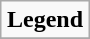<table class="wikitable" style="margin:1em auto; text-align:center;">
<tr>
<td><strong>Legend</strong></td>
</tr>
<tr>
</tr>
</table>
